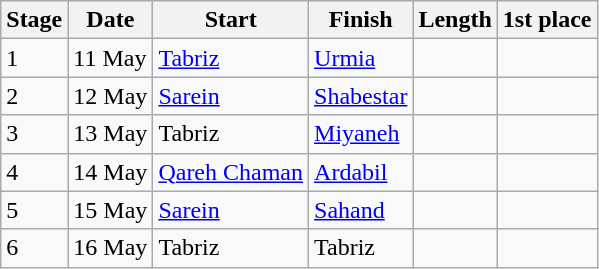<table class="wikitable">
<tr>
<th>Stage</th>
<th>Date</th>
<th>Start</th>
<th>Finish</th>
<th>Length</th>
<th>1st place</th>
</tr>
<tr>
<td>1</td>
<td>11 May</td>
<td><a href='#'>Tabriz</a></td>
<td><a href='#'>Urmia</a></td>
<td></td>
<td></td>
</tr>
<tr>
<td>2</td>
<td>12 May</td>
<td><a href='#'>Sarein</a></td>
<td><a href='#'>Shabestar</a></td>
<td></td>
<td></td>
</tr>
<tr>
<td>3</td>
<td>13 May</td>
<td>Tabriz</td>
<td><a href='#'>Miyaneh</a></td>
<td></td>
<td></td>
</tr>
<tr>
<td>4</td>
<td>14 May</td>
<td><a href='#'>Qareh Chaman</a></td>
<td><a href='#'>Ardabil</a></td>
<td></td>
<td></td>
</tr>
<tr>
<td>5</td>
<td>15 May</td>
<td><a href='#'>Sarein</a></td>
<td><a href='#'>Sahand</a></td>
<td></td>
<td></td>
</tr>
<tr>
<td>6</td>
<td>16 May</td>
<td>Tabriz</td>
<td>Tabriz</td>
<td></td>
<td></td>
</tr>
</table>
